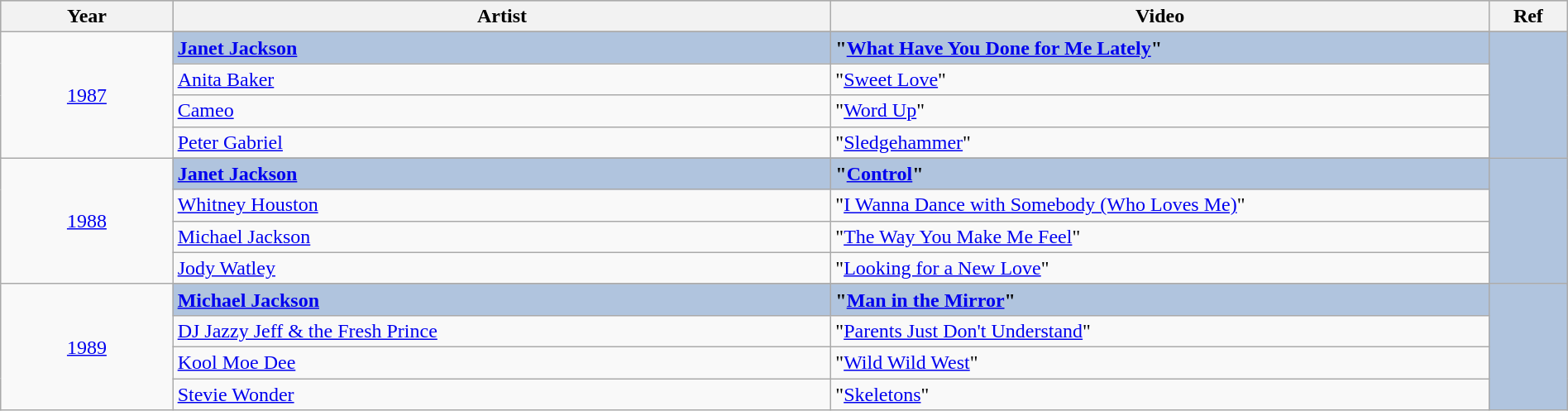<table class="wikitable" style="width:100%;">
<tr style="background:#bebebe;">
<th style="width:11%;">Year</th>
<th style="width:42%;">Artist</th>
<th style="width:42%;">Video</th>
<th style="width:5%;">Ref</th>
</tr>
<tr>
<td rowspan="5" align="center"><a href='#'>1987</a></td>
</tr>
<tr style="background:#B0C4DE">
<td><strong><a href='#'>Janet Jackson</a></strong></td>
<td><strong>"<a href='#'>What Have You Done for Me Lately</a>"</strong></td>
<td rowspan="5" align="center"></td>
</tr>
<tr>
<td><a href='#'>Anita Baker</a></td>
<td>"<a href='#'>Sweet Love</a>"</td>
</tr>
<tr>
<td><a href='#'>Cameo</a></td>
<td>"<a href='#'>Word Up</a>"</td>
</tr>
<tr>
<td><a href='#'>Peter Gabriel</a></td>
<td>"<a href='#'>Sledgehammer</a>"</td>
</tr>
<tr>
<td rowspan="5" align="center"><a href='#'>1988</a></td>
</tr>
<tr style="background:#B0C4DE">
<td><strong><a href='#'>Janet Jackson</a></strong></td>
<td><strong>"<a href='#'>Control</a>"</strong></td>
<td rowspan="5" align="center"></td>
</tr>
<tr>
<td><a href='#'>Whitney Houston</a></td>
<td>"<a href='#'>I Wanna Dance with Somebody (Who Loves Me)</a>"</td>
</tr>
<tr>
<td><a href='#'>Michael Jackson</a></td>
<td>"<a href='#'>The Way You Make Me Feel</a>"</td>
</tr>
<tr>
<td><a href='#'>Jody Watley</a></td>
<td>"<a href='#'>Looking for a New Love</a>"</td>
</tr>
<tr>
<td rowspan="5" align="center"><a href='#'>1989</a></td>
</tr>
<tr style="background:#B0C4DE">
<td><strong><a href='#'>Michael Jackson</a></strong></td>
<td><strong>"<a href='#'>Man in the Mirror</a>"</strong></td>
<td rowspan="5" align="center"></td>
</tr>
<tr>
<td><a href='#'>DJ Jazzy Jeff & the Fresh Prince</a></td>
<td>"<a href='#'>Parents Just Don't Understand</a>"</td>
</tr>
<tr>
<td><a href='#'>Kool Moe Dee</a></td>
<td>"<a href='#'>Wild Wild West</a>"</td>
</tr>
<tr>
<td><a href='#'>Stevie Wonder</a></td>
<td>"<a href='#'>Skeletons</a>"</td>
</tr>
</table>
